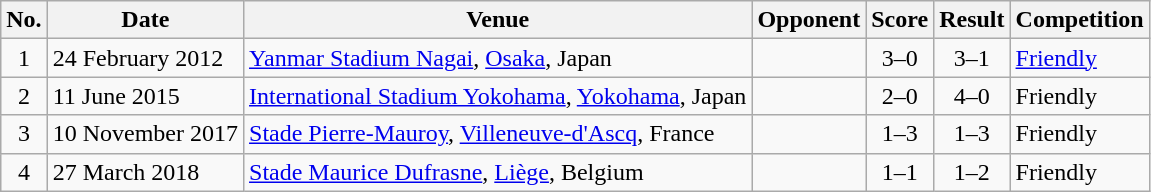<table class="wikitable sortable">
<tr>
<th scope="col">No.</th>
<th scope="col">Date</th>
<th scope="col">Venue</th>
<th scope="col">Opponent</th>
<th scope="col">Score</th>
<th scope="col">Result</th>
<th scope="col">Competition</th>
</tr>
<tr>
<td align="center">1</td>
<td>24 February 2012</td>
<td><a href='#'>Yanmar Stadium Nagai</a>, <a href='#'>Osaka</a>, Japan</td>
<td></td>
<td align="center">3–0</td>
<td align="center">3–1</td>
<td><a href='#'>Friendly</a></td>
</tr>
<tr>
<td align="center">2</td>
<td>11 June 2015</td>
<td><a href='#'>International Stadium Yokohama</a>, <a href='#'>Yokohama</a>, Japan</td>
<td></td>
<td align="center">2–0</td>
<td align="center">4–0</td>
<td>Friendly</td>
</tr>
<tr>
<td align="center">3</td>
<td>10 November 2017</td>
<td><a href='#'>Stade Pierre-Mauroy</a>, <a href='#'>Villeneuve-d'Ascq</a>, France</td>
<td></td>
<td align="center">1–3</td>
<td align="center">1–3</td>
<td>Friendly</td>
</tr>
<tr>
<td align="center">4</td>
<td>27 March 2018</td>
<td><a href='#'>Stade Maurice Dufrasne</a>, <a href='#'>Liège</a>, Belgium</td>
<td></td>
<td align="center">1–1</td>
<td align="center">1–2</td>
<td>Friendly</td>
</tr>
</table>
